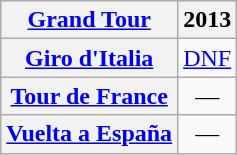<table class="wikitable plainrowheaders">
<tr>
<th scope="col"><a href='#'>Grand Tour</a></th>
<th scope="col">2013</th>
</tr>
<tr style="text-align:center;">
<th scope="row"> <a href='#'>Giro d'Italia</a></th>
<td><a href='#'>DNF</a></td>
</tr>
<tr style="text-align:center;">
<th scope="row"> <a href='#'>Tour de France</a></th>
<td>—</td>
</tr>
<tr style="text-align:center;">
<th scope="row"> <a href='#'>Vuelta a España</a></th>
<td>—</td>
</tr>
</table>
